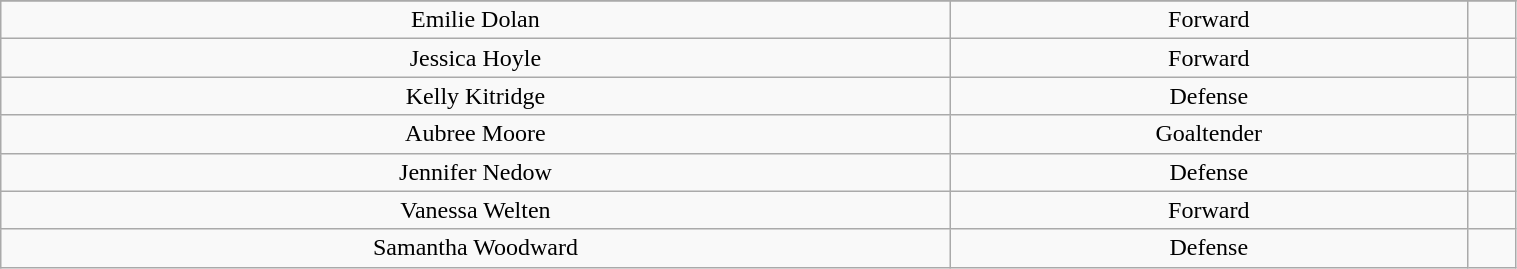<table class="wikitable" width="80%">
<tr align="center">
</tr>
<tr align="center" bgcolor="">
<td>Emilie Dolan</td>
<td>Forward</td>
<td></td>
</tr>
<tr align="center" bgcolor="">
<td>Jessica Hoyle</td>
<td>Forward</td>
<td></td>
</tr>
<tr align="center" bgcolor="">
<td>Kelly Kitridge</td>
<td>Defense</td>
<td></td>
</tr>
<tr align="center" bgcolor="">
<td>Aubree Moore</td>
<td>Goaltender</td>
<td></td>
</tr>
<tr align="center" bgcolor="">
<td>Jennifer Nedow</td>
<td>Defense</td>
<td></td>
</tr>
<tr align="center" bgcolor="">
<td>Vanessa Welten</td>
<td>Forward</td>
<td></td>
</tr>
<tr align="center" bgcolor="">
<td>Samantha Woodward</td>
<td>Defense</td>
<td></td>
</tr>
</table>
